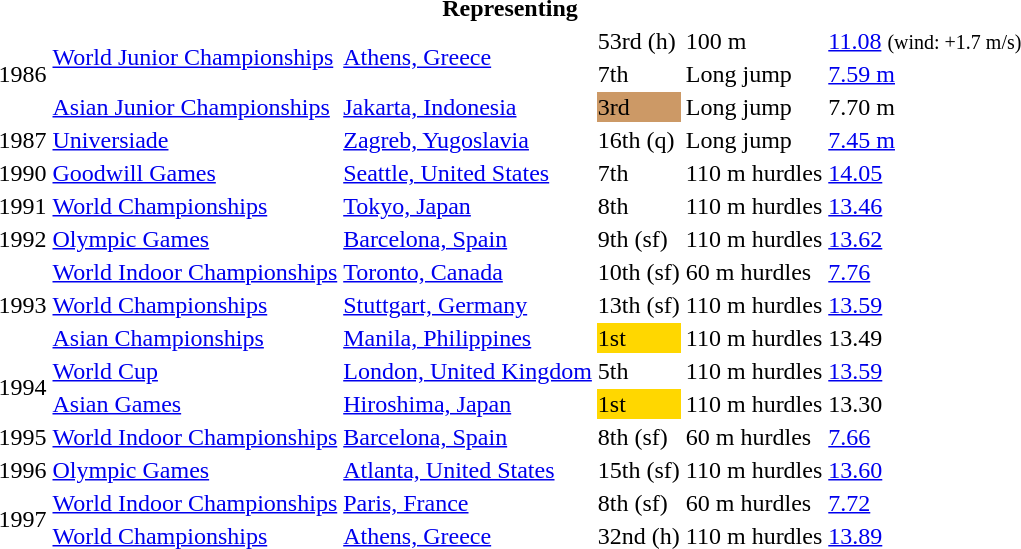<table>
<tr>
<th colspan="6">Representing </th>
</tr>
<tr>
<td rowspan=3>1986</td>
<td rowspan=2><a href='#'>World Junior Championships</a></td>
<td rowspan=2><a href='#'>Athens, Greece</a></td>
<td>53rd (h)</td>
<td>100 m</td>
<td><a href='#'>11.08</a> <small>(wind: +1.7 m/s)</small></td>
</tr>
<tr>
<td>7th</td>
<td>Long jump</td>
<td><a href='#'>7.59 m</a></td>
</tr>
<tr>
<td><a href='#'>Asian Junior Championships</a></td>
<td><a href='#'>Jakarta, Indonesia</a></td>
<td bgcolor=cc9966>3rd</td>
<td>Long jump</td>
<td>7.70 m</td>
</tr>
<tr>
<td>1987</td>
<td><a href='#'>Universiade</a></td>
<td><a href='#'>Zagreb, Yugoslavia</a></td>
<td>16th (q)</td>
<td>Long jump</td>
<td><a href='#'>7.45 m</a></td>
</tr>
<tr>
<td>1990</td>
<td><a href='#'>Goodwill Games</a></td>
<td><a href='#'>Seattle, United States</a></td>
<td>7th</td>
<td>110 m hurdles</td>
<td><a href='#'>14.05</a></td>
</tr>
<tr>
<td>1991</td>
<td><a href='#'>World Championships</a></td>
<td><a href='#'>Tokyo, Japan</a></td>
<td>8th</td>
<td>110 m hurdles</td>
<td><a href='#'>13.46</a></td>
</tr>
<tr>
<td>1992</td>
<td><a href='#'>Olympic Games</a></td>
<td><a href='#'>Barcelona, Spain</a></td>
<td>9th (sf)</td>
<td>110 m hurdles</td>
<td><a href='#'>13.62</a></td>
</tr>
<tr>
<td rowspan=3>1993</td>
<td><a href='#'>World Indoor Championships</a></td>
<td><a href='#'>Toronto, Canada</a></td>
<td>10th (sf)</td>
<td>60 m hurdles</td>
<td><a href='#'>7.76</a></td>
</tr>
<tr>
<td><a href='#'>World Championships</a></td>
<td><a href='#'>Stuttgart, Germany</a></td>
<td>13th (sf)</td>
<td>110 m hurdles</td>
<td><a href='#'>13.59</a></td>
</tr>
<tr>
<td><a href='#'>Asian Championships</a></td>
<td><a href='#'>Manila, Philippines</a></td>
<td bgcolor=gold>1st</td>
<td>110 m hurdles</td>
<td>13.49</td>
</tr>
<tr>
<td rowspan=2>1994</td>
<td><a href='#'>World Cup</a></td>
<td><a href='#'>London, United Kingdom</a></td>
<td>5th</td>
<td>110 m hurdles</td>
<td><a href='#'>13.59</a></td>
</tr>
<tr>
<td><a href='#'>Asian Games</a></td>
<td><a href='#'>Hiroshima, Japan</a></td>
<td bgcolor=gold>1st</td>
<td>110 m hurdles</td>
<td>13.30</td>
</tr>
<tr>
<td>1995</td>
<td><a href='#'>World Indoor Championships</a></td>
<td><a href='#'>Barcelona, Spain</a></td>
<td>8th (sf)</td>
<td>60 m hurdles</td>
<td><a href='#'>7.66</a></td>
</tr>
<tr>
<td>1996</td>
<td><a href='#'>Olympic Games</a></td>
<td><a href='#'>Atlanta, United States</a></td>
<td>15th (sf)</td>
<td>110 m hurdles</td>
<td><a href='#'>13.60</a></td>
</tr>
<tr>
<td rowspan=2>1997</td>
<td><a href='#'>World Indoor Championships</a></td>
<td><a href='#'>Paris, France</a></td>
<td>8th (sf)</td>
<td>60 m hurdles</td>
<td><a href='#'>7.72</a></td>
</tr>
<tr>
<td><a href='#'>World Championships</a></td>
<td><a href='#'>Athens, Greece</a></td>
<td>32nd (h)</td>
<td>110 m hurdles</td>
<td><a href='#'>13.89</a></td>
</tr>
</table>
